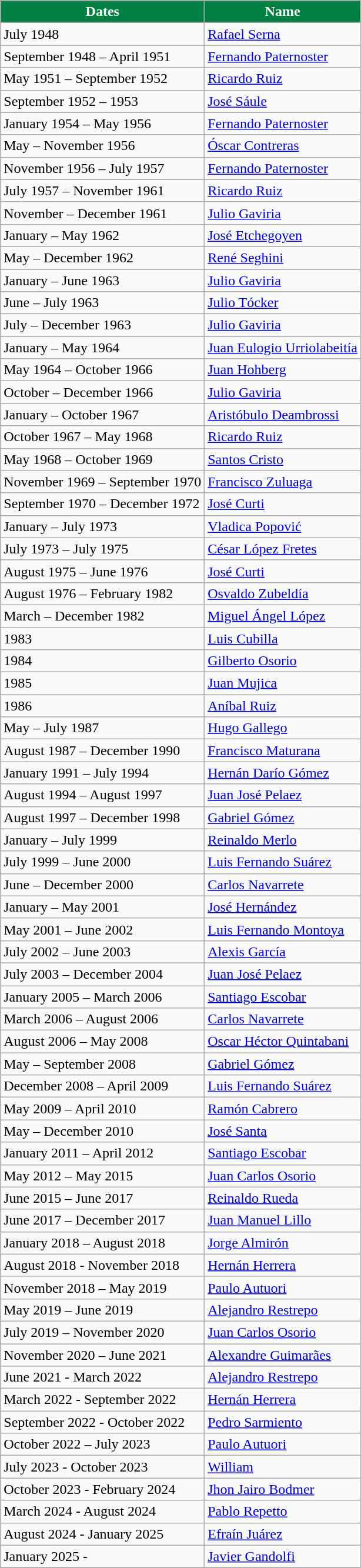<table class="wikitable">
<tr>
<th style="color:#FFFFFF; background:#008040;">Dates</th>
<th style="color:#FFFFFF; background:#008040;">Name</th>
</tr>
<tr align=left>
<td>July 1948</td>
<td> <a href='#'>Rafael Serna</a></td>
</tr>
<tr align=left>
<td>September 1948 – April 1951</td>
<td> <a href='#'>Fernando Paternoster</a></td>
</tr>
<tr align=left>
<td>May 1951 – September 1952</td>
<td> <a href='#'>Ricardo Ruiz</a></td>
</tr>
<tr align=left>
<td>September 1952 – 1953</td>
<td> <a href='#'>José Sáule</a></td>
</tr>
<tr align=left>
<td>January 1954 – May 1956</td>
<td> <a href='#'>Fernando Paternoster</a></td>
</tr>
<tr align=left>
<td>May – November 1956</td>
<td> <a href='#'>Óscar Contreras</a></td>
</tr>
<tr align=left>
<td>November 1956 – July 1957</td>
<td> <a href='#'>Fernando Paternoster</a></td>
</tr>
<tr align=left>
<td>July 1957 – November 1961</td>
<td> <a href='#'>Ricardo Ruiz</a></td>
</tr>
<tr align=left>
<td>November – December 1961</td>
<td> <a href='#'>Julio Gaviria</a></td>
</tr>
<tr align=left>
<td>January – May 1962</td>
<td> <a href='#'>José Etchegoyen</a></td>
</tr>
<tr align=left>
<td>May – December 1962</td>
<td> <a href='#'>René Seghini</a></td>
</tr>
<tr align=left>
<td>January – June 1963</td>
<td> <a href='#'>Julio Gaviria</a></td>
</tr>
<tr align=left>
<td>June – July 1963</td>
<td> <a href='#'>Julio Tócker</a></td>
</tr>
<tr align=left>
<td>July – December 1963</td>
<td> <a href='#'>Julio Gaviria</a></td>
</tr>
<tr align=left>
<td>January – May 1964</td>
<td> <a href='#'>Juan Eulogio Urriolabeitía</a></td>
</tr>
<tr align=left>
<td>May 1964 – October 1966</td>
<td> <a href='#'>Juan Hohberg</a></td>
</tr>
<tr align=left>
<td>October – December 1966</td>
<td> <a href='#'>Julio Gaviria</a></td>
</tr>
<tr align=left>
<td>January – October 1967</td>
<td> <a href='#'>Aristóbulo Deambrossi</a></td>
</tr>
<tr align=left>
<td>October 1967 – May 1968</td>
<td> <a href='#'>Ricardo Ruiz</a></td>
</tr>
<tr align=left>
<td>May 1968 – October 1969</td>
<td> <a href='#'>Santos Cristo</a></td>
</tr>
<tr align=left>
<td>November 1969 – September 1970</td>
<td> <a href='#'>Francisco Zuluaga</a></td>
</tr>
<tr align=left>
<td>September 1970 – December 1972</td>
<td> <a href='#'>José Curti</a></td>
</tr>
<tr align=left>
<td>January – July 1973</td>
<td> <a href='#'>Vladica Popović</a></td>
</tr>
<tr align=left>
<td>July 1973 – July 1975</td>
<td> <a href='#'>César López Fretes</a></td>
</tr>
<tr align=left>
<td>August 1975 – June 1976</td>
<td> <a href='#'>José Curti</a></td>
</tr>
<tr align=left>
<td>August 1976 – February 1982</td>
<td> <a href='#'>Osvaldo Zubeldía</a></td>
</tr>
<tr align=left>
<td>March – December 1982</td>
<td> <a href='#'>Miguel Ángel López</a></td>
</tr>
<tr align=left>
<td>1983</td>
<td> <a href='#'>Luis Cubilla</a></td>
</tr>
<tr align=left>
<td>1984</td>
<td> <a href='#'>Gilberto Osorio</a></td>
</tr>
<tr align=left>
<td>1985</td>
<td> <a href='#'>Juan Mujica</a></td>
</tr>
<tr align=left>
<td>1986</td>
<td> <a href='#'>Aníbal Ruiz</a></td>
</tr>
<tr align=left>
<td>May – July 1987</td>
<td> <a href='#'>Hugo Gallego</a></td>
</tr>
<tr align=left>
<td>August 1987 – December 1990</td>
<td> <a href='#'>Francisco Maturana</a></td>
</tr>
<tr align=left>
<td>January 1991 – July 1994</td>
<td> <a href='#'>Hernán Darío Gómez</a></td>
</tr>
<tr align=left>
<td>August 1994 – August 1997</td>
<td> <a href='#'>Juan José Pelaez</a></td>
</tr>
<tr align=left>
<td>August 1997 – December 1998</td>
<td> <a href='#'>Gabriel Gómez</a></td>
</tr>
<tr align=left>
<td>January – July 1999</td>
<td> <a href='#'>Reinaldo Merlo</a></td>
</tr>
<tr align=left>
<td>July 1999 – June 2000</td>
<td> <a href='#'>Luis Fernando Suárez</a></td>
</tr>
<tr align=left>
<td>June – December 2000</td>
<td> <a href='#'>Carlos Navarrete</a></td>
</tr>
<tr align=left>
<td>January – May 2001</td>
<td> <a href='#'>José Hernández</a></td>
</tr>
<tr align=left>
<td>May 2001 – June 2002</td>
<td> <a href='#'>Luis Fernando Montoya</a></td>
</tr>
<tr align=left>
<td>July 2002 – June 2003</td>
<td> <a href='#'>Alexis García</a></td>
</tr>
<tr align=left>
<td>July 2003 – December 2004</td>
<td> <a href='#'>Juan José Pelaez</a></td>
</tr>
<tr align=left>
<td>January 2005 – March 2006</td>
<td> <a href='#'>Santiago Escobar</a></td>
</tr>
<tr align=left>
<td>March 2006 – August 2006</td>
<td> <a href='#'>Carlos Navarrete</a></td>
</tr>
<tr align=left>
<td>August 2006 – May 2008</td>
<td> <a href='#'>Oscar Héctor Quintabani</a></td>
</tr>
<tr align=left>
<td>May – September 2008</td>
<td> <a href='#'>Gabriel Gómez</a></td>
</tr>
<tr align=left>
<td>December 2008 – April 2009</td>
<td> <a href='#'>Luis Fernando Suárez</a></td>
</tr>
<tr align=left>
<td>May 2009 – April 2010</td>
<td> <a href='#'>Ramón Cabrero</a></td>
</tr>
<tr align=left>
<td>May – December 2010</td>
<td> <a href='#'>José Santa</a></td>
</tr>
<tr align=left>
<td>January 2011 – April 2012</td>
<td> <a href='#'>Santiago Escobar</a></td>
</tr>
<tr align=left>
<td>May 2012 – May 2015</td>
<td> <a href='#'>Juan Carlos Osorio</a></td>
</tr>
<tr align=left>
<td>June 2015 – June 2017</td>
<td> <a href='#'>Reinaldo Rueda</a></td>
</tr>
<tr align=left>
<td>June 2017 – December 2017</td>
<td> <a href='#'>Juan Manuel Lillo</a></td>
</tr>
<tr align=left>
<td>January 2018 – August 2018</td>
<td> <a href='#'>Jorge Almirón</a></td>
</tr>
<tr align=left>
<td>August 2018 - November 2018</td>
<td> <a href='#'>Hernán Herrera</a></td>
</tr>
<tr align=left>
<td>November 2018 – May 2019</td>
<td> <a href='#'>Paulo Autuori</a></td>
</tr>
<tr align=left>
<td>May 2019 – June 2019</td>
<td> <a href='#'>Alejandro Restrepo</a></td>
</tr>
<tr align=left>
<td>July 2019 – November 2020</td>
<td> <a href='#'>Juan Carlos Osorio</a></td>
</tr>
<tr align=left>
<td>November 2020 – June 2021</td>
<td> <a href='#'>Alexandre Guimarães</a></td>
</tr>
<tr align=left>
<td>June 2021 - March 2022</td>
<td> <a href='#'>Alejandro Restrepo</a></td>
</tr>
<tr align=left>
<td>March 2022 - September 2022</td>
<td> <a href='#'>Hernán Herrera</a></td>
</tr>
<tr align=left>
<td>September 2022 - October 2022</td>
<td> <a href='#'>Pedro Sarmiento</a></td>
</tr>
<tr align=left>
<td>October 2022 – July 2023</td>
<td> <a href='#'>Paulo Autuori</a></td>
</tr>
<tr align=left>
<td>July 2023 - October 2023</td>
<td> <a href='#'>William</a></td>
</tr>
<tr align=left>
<td>October 2023 - February 2024</td>
<td> <a href='#'>Jhon Jairo Bodmer</a></td>
</tr>
<tr align=left>
<td>March 2024 - August 2024</td>
<td> <a href='#'>Pablo Repetto</a></td>
</tr>
<tr align=left>
<td>August 2024 - January 2025</td>
<td> <a href='#'>Efraín Juárez</a></td>
</tr>
<tr align=left>
<td>January 2025 -</td>
<td> <a href='#'>Javier Gandolfi</a></td>
</tr>
<tr align=left>
</tr>
</table>
